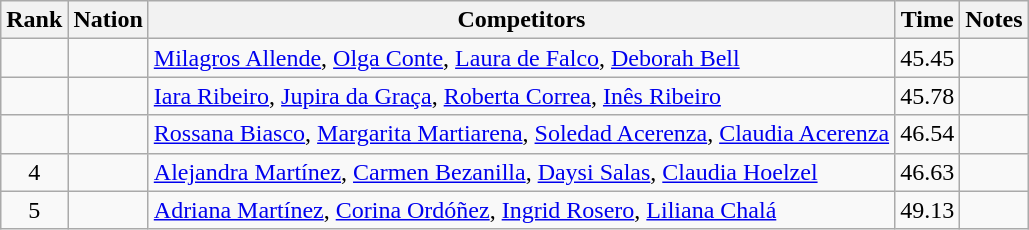<table class="wikitable sortable" style="text-align:center">
<tr>
<th>Rank</th>
<th>Nation</th>
<th>Competitors</th>
<th>Time</th>
<th>Notes</th>
</tr>
<tr>
<td></td>
<td align=left></td>
<td align=left><a href='#'>Milagros Allende</a>, <a href='#'>Olga Conte</a>, <a href='#'>Laura de Falco</a>, <a href='#'>Deborah Bell</a></td>
<td>45.45</td>
<td></td>
</tr>
<tr>
<td></td>
<td align=left></td>
<td align=left><a href='#'>Iara Ribeiro</a>, <a href='#'>Jupira da Graça</a>, <a href='#'>Roberta Correa</a>, <a href='#'>Inês Ribeiro</a></td>
<td>45.78</td>
<td></td>
</tr>
<tr>
<td></td>
<td align=left></td>
<td align=left><a href='#'>Rossana Biasco</a>, <a href='#'>Margarita Martiarena</a>, <a href='#'>Soledad Acerenza</a>, <a href='#'>Claudia Acerenza</a></td>
<td>46.54</td>
<td></td>
</tr>
<tr>
<td>4</td>
<td align=left></td>
<td align=left><a href='#'>Alejandra Martínez</a>, <a href='#'>Carmen Bezanilla</a>, <a href='#'>Daysi Salas</a>, <a href='#'>Claudia Hoelzel</a></td>
<td>46.63</td>
<td></td>
</tr>
<tr>
<td>5</td>
<td align=left></td>
<td align=left><a href='#'>Adriana Martínez</a>, <a href='#'>Corina Ordóñez</a>, <a href='#'>Ingrid Rosero</a>, <a href='#'>Liliana Chalá</a></td>
<td>49.13</td>
<td></td>
</tr>
</table>
